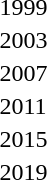<table>
<tr>
<td>1999</td>
<td></td>
<td></td>
<td></td>
</tr>
<tr>
<td>2003</td>
<td></td>
<td></td>
<td></td>
</tr>
<tr>
<td>2007</td>
<td></td>
<td></td>
<td></td>
</tr>
<tr>
<td>2011<br></td>
<td></td>
<td></td>
<td></td>
</tr>
<tr>
<td>2015<br></td>
<td></td>
<td></td>
<td></td>
</tr>
<tr>
<td>2019<br></td>
<td></td>
<td></td>
<td></td>
</tr>
</table>
